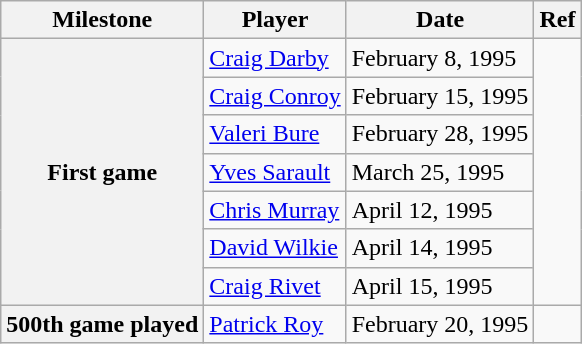<table class="wikitable">
<tr>
<th scope="col">Milestone</th>
<th scope="col">Player</th>
<th scope="col">Date</th>
<th scope="col">Ref</th>
</tr>
<tr>
<th rowspan=7>First game</th>
<td><a href='#'>Craig Darby</a></td>
<td>February 8, 1995</td>
<td rowspan=7></td>
</tr>
<tr>
<td><a href='#'>Craig Conroy</a></td>
<td>February 15, 1995</td>
</tr>
<tr>
<td><a href='#'>Valeri Bure</a></td>
<td>February 28, 1995</td>
</tr>
<tr>
<td><a href='#'>Yves Sarault</a></td>
<td>March 25, 1995</td>
</tr>
<tr>
<td><a href='#'>Chris Murray</a></td>
<td>April 12, 1995</td>
</tr>
<tr>
<td><a href='#'>David Wilkie</a></td>
<td>April 14, 1995</td>
</tr>
<tr>
<td><a href='#'>Craig Rivet</a></td>
<td>April 15, 1995</td>
</tr>
<tr>
<th>500th game played</th>
<td><a href='#'>Patrick Roy</a></td>
<td>February 20, 1995</td>
<td></td>
</tr>
</table>
